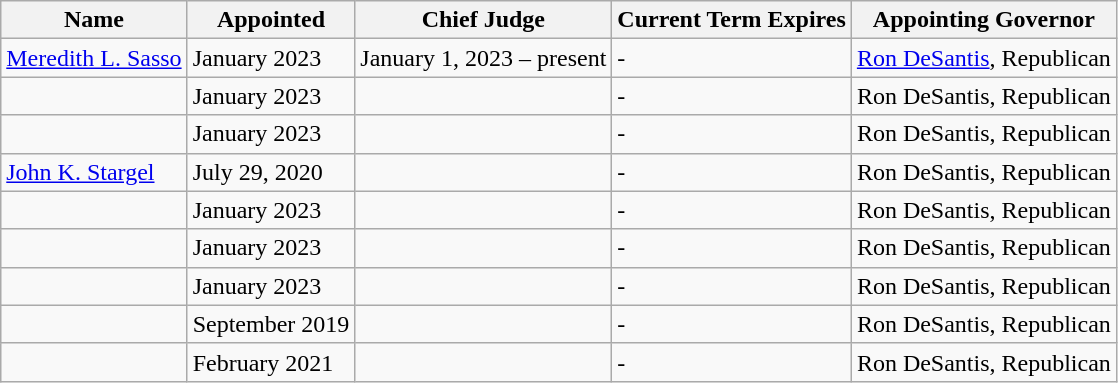<table class="wikitable sortable">
<tr valign="top">
<th>Name</th>
<th>Appointed</th>
<th>Chief Judge</th>
<th>Current Term Expires</th>
<th>Appointing Governor</th>
</tr>
<tr valign="top">
<td><a href='#'>Meredith L. Sasso</a></td>
<td>January 2023</td>
<td>January 1, 2023 – present</td>
<td>-</td>
<td><a href='#'>Ron DeSantis</a>, Republican</td>
</tr>
<tr valign="top">
<td></td>
<td>January 2023</td>
<td></td>
<td>-</td>
<td>Ron DeSantis, Republican</td>
</tr>
<tr valign="top">
<td></td>
<td>January 2023</td>
<td></td>
<td>-</td>
<td>Ron DeSantis, Republican</td>
</tr>
<tr valign="top">
<td><a href='#'>John K. Stargel</a></td>
<td>July 29, 2020</td>
<td></td>
<td>-</td>
<td>Ron DeSantis, Republican</td>
</tr>
<tr valign="top">
<td></td>
<td>January 2023</td>
<td></td>
<td>-</td>
<td>Ron DeSantis, Republican</td>
</tr>
<tr valign="top">
<td></td>
<td>January 2023</td>
<td></td>
<td>-</td>
<td>Ron DeSantis, Republican</td>
</tr>
<tr valign="top">
<td></td>
<td>January 2023</td>
<td></td>
<td>-</td>
<td>Ron DeSantis, Republican</td>
</tr>
<tr valign="top">
<td></td>
<td>September 2019</td>
<td></td>
<td>-</td>
<td>Ron DeSantis, Republican</td>
</tr>
<tr valign="top">
<td></td>
<td>February 2021</td>
<td></td>
<td>-</td>
<td>Ron DeSantis, Republican</td>
</tr>
</table>
